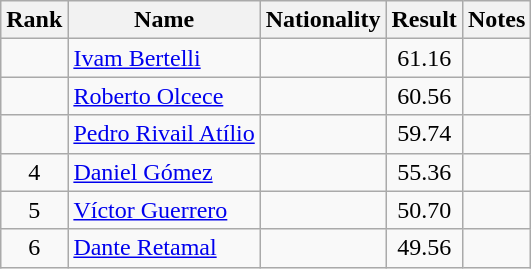<table class="wikitable sortable" style="text-align:center">
<tr>
<th>Rank</th>
<th>Name</th>
<th>Nationality</th>
<th>Result</th>
<th>Notes</th>
</tr>
<tr>
<td></td>
<td align=left><a href='#'>Ivam Bertelli</a></td>
<td align=left></td>
<td>61.16</td>
<td></td>
</tr>
<tr>
<td></td>
<td align=left><a href='#'>Roberto Olcece</a></td>
<td align=left></td>
<td>60.56</td>
<td></td>
</tr>
<tr>
<td></td>
<td align=left><a href='#'>Pedro Rivail Atílio</a></td>
<td align=left></td>
<td>59.74</td>
<td></td>
</tr>
<tr>
<td>4</td>
<td align=left><a href='#'>Daniel Gómez</a></td>
<td align=left></td>
<td>55.36</td>
<td></td>
</tr>
<tr>
<td>5</td>
<td align=left><a href='#'>Víctor Guerrero</a></td>
<td align=left></td>
<td>50.70</td>
<td></td>
</tr>
<tr>
<td>6</td>
<td align=left><a href='#'>Dante Retamal</a></td>
<td align=left></td>
<td>49.56</td>
<td></td>
</tr>
</table>
